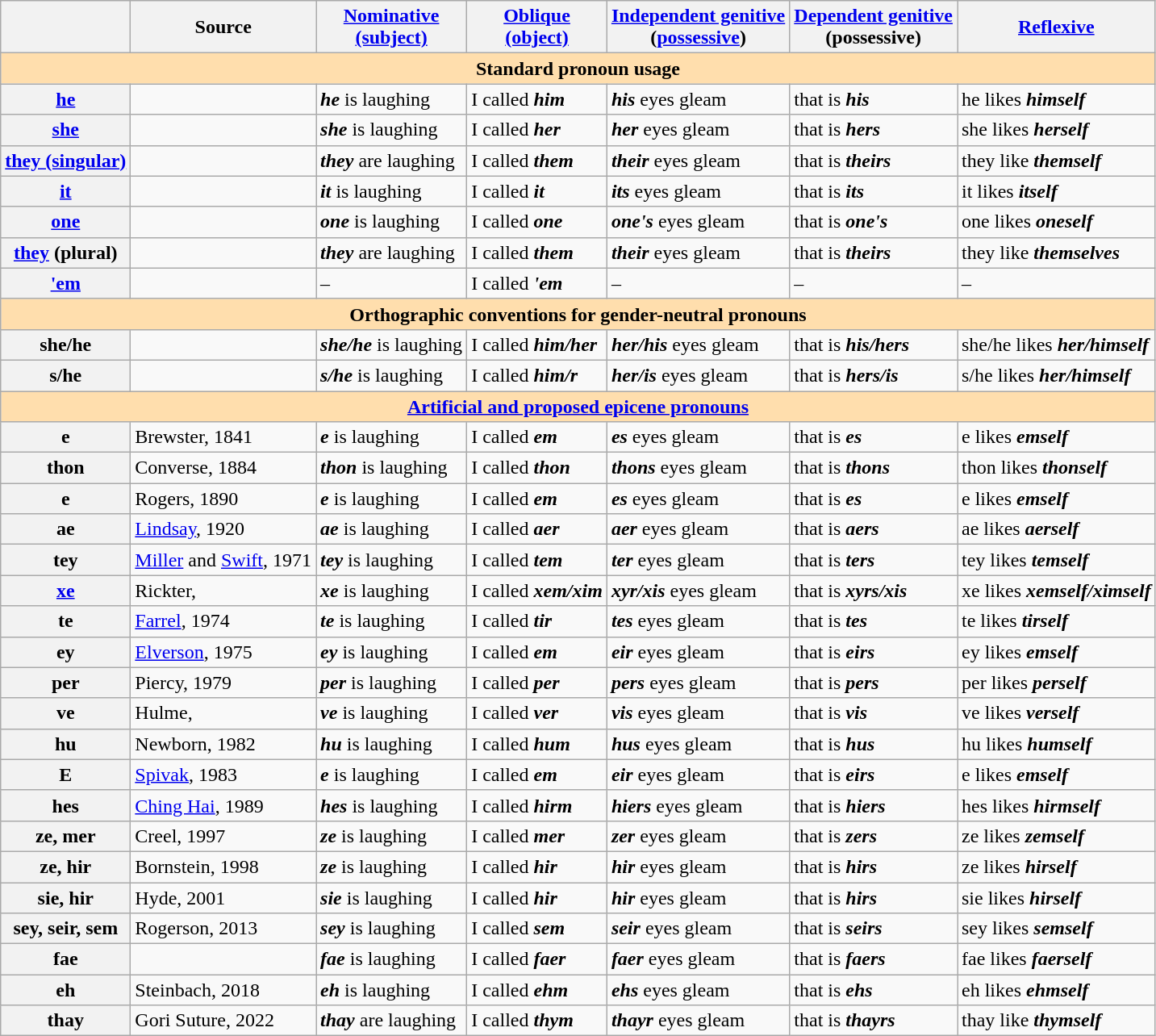<table class="wikitable">
<tr>
<th></th>
<th>Source</th>
<th><a href='#'>Nominative<br>(subject)</a></th>
<th><a href='#'>Oblique<br>(object)</a></th>
<th><a href='#'>Independent genitive</a><br>(<a href='#'>possessive</a>)</th>
<th><a href='#'>Dependent genitive</a><br>(possessive)</th>
<th><a href='#'>Reflexive</a></th>
</tr>
<tr>
<th colspan="7" style="background:#ffdead;">Standard pronoun usage</th>
</tr>
<tr>
<th><a href='#'>he</a></th>
<td></td>
<td><strong><em>he</em></strong> is laughing</td>
<td>I called <strong><em>him</em></strong></td>
<td><strong><em>his</em></strong> eyes gleam</td>
<td>that is <strong><em>his</em></strong></td>
<td>he likes <strong><em>himself</em></strong></td>
</tr>
<tr>
<th><a href='#'>she</a></th>
<td></td>
<td><strong><em>she</em></strong> is laughing</td>
<td>I called <strong><em>her</em></strong></td>
<td><strong><em>her</em></strong> eyes gleam</td>
<td>that is <strong><em>hers</em></strong></td>
<td>she likes <strong><em>herself</em></strong></td>
</tr>
<tr>
<th><a href='#'>they (singular)</a></th>
<td></td>
<td><strong><em>they</em></strong> are laughing</td>
<td>I called <strong><em>them</em></strong></td>
<td><strong><em>their</em></strong> eyes gleam</td>
<td>that is <strong><em>theirs</em></strong></td>
<td>they like <strong><em>themself</em></strong></td>
</tr>
<tr>
<th><a href='#'>it</a></th>
<td></td>
<td><strong><em>it</em></strong> is laughing</td>
<td>I called <strong><em>it</em></strong></td>
<td><strong><em>its</em></strong> eyes gleam</td>
<td>that is <strong><em>its</em></strong></td>
<td>it likes <strong><em>itself</em></strong></td>
</tr>
<tr>
<th><a href='#'>one</a></th>
<td></td>
<td><strong><em>one</em></strong> is laughing</td>
<td>I called <strong><em>one</em></strong></td>
<td><strong><em>one's</em></strong> eyes gleam</td>
<td>that is <strong><em>one's</em></strong></td>
<td>one likes <strong><em>oneself</em></strong></td>
</tr>
<tr>
<th><a href='#'>they</a> (plural)</th>
<td></td>
<td><strong><em>they</em></strong> are laughing</td>
<td>I called <strong><em>them</em></strong></td>
<td><strong><em>their</em></strong> eyes gleam</td>
<td>that is <strong><em>theirs</em></strong></td>
<td>they like <strong><em>themselves</em></strong></td>
</tr>
<tr>
<th><a href='#'>'em</a></th>
<td></td>
<td>–</td>
<td>I called <strong><em>'em</em></strong></td>
<td>–</td>
<td>–</td>
<td>–</td>
</tr>
<tr>
<th colspan="7" style="background:#ffdead;">Orthographic conventions for gender-neutral pronouns</th>
</tr>
<tr>
<th>she/he</th>
<td></td>
<td><strong><em>she<strong>/</strong>he</em></strong> is laughing</td>
<td>I called <strong><em>him<strong>/</strong>her</em></strong></td>
<td><strong><em>her<strong>/</strong>his</em></strong> eyes gleam</td>
<td>that is <strong><em>his<strong>/</strong>hers</em></strong></td>
<td>she/he likes <strong><em>her<strong>/</strong>himself</em></strong></td>
</tr>
<tr>
<th>s/he</th>
<td></td>
<td><strong><em>s<strong>/</strong>he</em></strong> is laughing</td>
<td>I called <strong><em>him<strong>/</strong>r</em></strong></td>
<td><strong><em>her<strong>/</strong>is</em></strong> eyes gleam</td>
<td>that is <strong><em>hers<strong>/</strong>is</em></strong></td>
<td>s/he likes <strong><em>her<strong>/</strong>himself</em></strong></td>
</tr>
<tr>
<th colspan="7" style="background:#ffdead;"><a href='#'>Artificial and proposed epicene pronouns</a></th>
</tr>
<tr>
<th>e</th>
<td>Brewster, 1841</td>
<td><strong><em>e</em></strong> is laughing</td>
<td>I called <strong><em>em</em></strong></td>
<td><strong><em>es</em></strong> eyes gleam</td>
<td>that is <strong><em>es</em></strong></td>
<td>e likes <strong><em>emself</em></strong></td>
</tr>
<tr>
<th>thon</th>
<td>Converse, 1884</td>
<td><strong><em>thon</em></strong> is laughing</td>
<td>I called <strong><em>thon</em></strong></td>
<td><strong><em>thons</em></strong> eyes gleam</td>
<td>that is <strong><em>thons</em></strong></td>
<td>thon likes <strong><em>thonself</em></strong></td>
</tr>
<tr>
<th>e</th>
<td>Rogers, 1890</td>
<td><strong><em>e</em></strong> is laughing</td>
<td>I called <strong><em>em</em></strong></td>
<td><strong><em>es</em></strong> eyes gleam</td>
<td>that is <strong><em>es</em></strong></td>
<td>e likes <strong><em>emself</em></strong></td>
</tr>
<tr>
<th>ae</th>
<td><a href='#'>Lindsay</a>, 1920</td>
<td><strong><em>ae</em></strong> is laughing</td>
<td>I called <strong><em>aer</em></strong></td>
<td><strong><em>aer</em></strong> eyes gleam</td>
<td>that is <strong><em>aers</em></strong></td>
<td>ae likes <strong><em>aerself</em></strong></td>
</tr>
<tr>
<th>tey</th>
<td><a href='#'>Miller</a> and <a href='#'>Swift</a>, 1971</td>
<td><strong><em>tey</em></strong> is laughing</td>
<td>I called <strong><em>tem</em></strong></td>
<td><strong><em>ter</em></strong> eyes gleam</td>
<td>that is <strong><em>ters</em></strong></td>
<td>tey likes <strong><em>temself</em></strong></td>
</tr>
<tr>
<th><a href='#'>xe</a></th>
<td>Rickter, </td>
<td><strong><em>xe</em></strong> is laughing</td>
<td>I called <strong><em>xem<strong>/</strong>xim</em></strong></td>
<td><strong><em>xyr<strong>/</strong>xis</em></strong> eyes gleam</td>
<td>that is <strong><em>xyrs<strong>/</strong>xis</em></strong></td>
<td>xe likes <strong><em>xemself<strong>/</strong>ximself</em></strong></td>
</tr>
<tr>
<th>te</th>
<td><a href='#'>Farrel</a>, 1974</td>
<td><strong><em>te</em></strong> is laughing</td>
<td>I called <strong><em>tir</em></strong></td>
<td><strong><em>tes</em></strong> eyes gleam</td>
<td>that is <strong><em>tes</em></strong></td>
<td>te likes <strong><em>tirself</em></strong></td>
</tr>
<tr>
<th>ey</th>
<td><a href='#'>Elverson</a>, 1975</td>
<td><strong><em>ey</em></strong> is laughing</td>
<td>I called <strong><em>em</em></strong></td>
<td><strong><em>eir</em></strong> eyes gleam</td>
<td>that is <strong><em>eirs</em></strong></td>
<td>ey likes <strong><em>emself</em></strong></td>
</tr>
<tr>
<th>per</th>
<td>Piercy, 1979</td>
<td><strong><em>per</em></strong> is laughing</td>
<td>I called <strong><em>per</em></strong></td>
<td><strong><em>pers</em></strong> eyes gleam</td>
<td>that is <strong><em>pers</em></strong></td>
<td>per likes <strong><em>perself</em></strong></td>
</tr>
<tr>
<th>ve</th>
<td>Hulme, </td>
<td><strong><em>ve</em></strong> is laughing</td>
<td>I called <strong><em>ver</em></strong></td>
<td><strong><em>vis</em></strong> eyes gleam</td>
<td>that is <strong><em>vis</em></strong></td>
<td>ve likes <strong><em>verself</em></strong></td>
</tr>
<tr>
<th>hu</th>
<td>Newborn, 1982</td>
<td><strong><em>hu</em></strong> is laughing</td>
<td>I called <strong><em>hum</em></strong></td>
<td><strong><em>hus</em></strong> eyes gleam</td>
<td>that is <strong><em>hus</em></strong></td>
<td>hu likes <strong><em>humself</em></strong></td>
</tr>
<tr>
<th>E</th>
<td><a href='#'>Spivak</a>, 1983</td>
<td><strong><em>e</em></strong> is laughing</td>
<td>I called <strong><em>em</em></strong></td>
<td><strong><em>eir</em></strong> eyes gleam</td>
<td>that is <strong><em>eirs</em></strong></td>
<td>e likes <strong><em>emself</em></strong></td>
</tr>
<tr>
<th>hes</th>
<td><a href='#'>Ching Hai</a>, 1989</td>
<td><strong><em>hes</em></strong> is laughing</td>
<td>I called <strong><em>hirm</em></strong></td>
<td><strong><em>hiers</em></strong> eyes gleam</td>
<td>that is <strong><em>hiers</em></strong></td>
<td>hes likes <strong><em>hirmself</em></strong></td>
</tr>
<tr>
<th>ze, mer</th>
<td>Creel, 1997</td>
<td><strong><em>ze</em></strong> is laughing</td>
<td>I called <strong><em>mer</em></strong></td>
<td><strong><em>zer</em></strong> eyes gleam</td>
<td>that is <strong><em>zers</em></strong></td>
<td>ze likes <strong><em>zemself</em></strong></td>
</tr>
<tr>
<th>ze, hir</th>
<td>Bornstein, 1998</td>
<td><strong><em>ze</em></strong> is laughing</td>
<td>I called <strong><em>hir</em></strong></td>
<td><strong><em>hir</em></strong> eyes gleam</td>
<td>that is <strong><em>hirs</em></strong></td>
<td>ze likes <strong><em>hirself</em></strong></td>
</tr>
<tr>
<th>sie, hir</th>
<td>Hyde, 2001</td>
<td><strong><em>sie</em></strong> is laughing</td>
<td>I called <strong><em>hir</em></strong></td>
<td><strong><em>hir</em></strong> eyes gleam</td>
<td>that is <strong><em>hirs</em></strong></td>
<td>sie likes <strong><em>hirself</em></strong></td>
</tr>
<tr>
<th>sey, seir, sem</th>
<td>Rogerson, 2013</td>
<td><strong><em>sey</em></strong> is laughing</td>
<td>I called <strong><em>sem</em></strong></td>
<td><strong><em>seir</em></strong> eyes gleam</td>
<td>that is <strong><em>seirs</em></strong></td>
<td>sey likes <strong><em>semself</em></strong></td>
</tr>
<tr>
<th>fae</th>
<td></td>
<td><strong><em>fae</em></strong> is laughing</td>
<td>I called <strong><em>faer</em></strong></td>
<td><strong><em>faer</em></strong> eyes gleam</td>
<td>that is <strong><em>faers</em></strong></td>
<td>fae likes <strong><em>faerself</em></strong></td>
</tr>
<tr>
<th>eh</th>
<td>Steinbach, 2018</td>
<td><strong><em>eh</em></strong> is laughing</td>
<td>I called <strong><em>ehm</em></strong></td>
<td><strong><em>ehs</em></strong> eyes gleam</td>
<td>that is <strong><em>ehs</em></strong></td>
<td>eh likes <strong><em>ehmself</em></strong></td>
</tr>
<tr>
<th>thay</th>
<td>Gori Suture, 2022</td>
<td><strong><em>thay</em></strong> are laughing</td>
<td>I called <strong><em>thym</em></strong></td>
<td><strong><em>thayr</em></strong> eyes gleam</td>
<td>that is <strong><em>thayrs</em></strong></td>
<td>thay like <strong><em>thymself</em></strong></td>
</tr>
</table>
